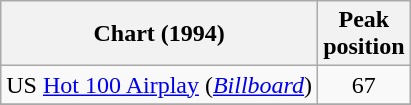<table class="wikitable sortable">
<tr>
<th>Chart (1994)</th>
<th>Peak<br>position</th>
</tr>
<tr>
<td>US <a href='#'>Hot 100 Airplay</a> (<a href='#'><em>Billboard</em></a>)</td>
<td align="center">67</td>
</tr>
<tr>
</tr>
</table>
